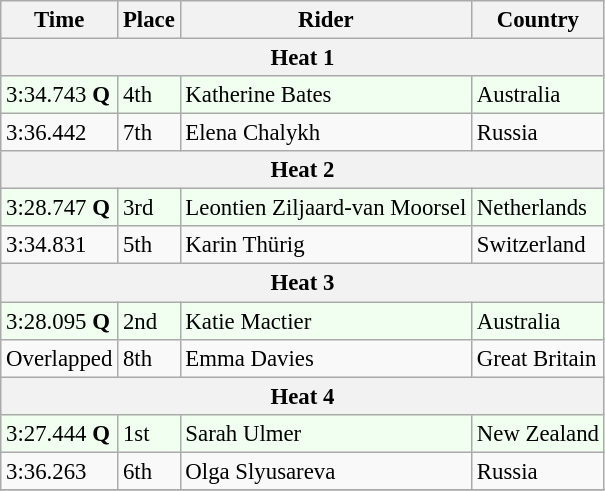<table class="wikitable" style="font-size:95%;">
<tr>
<th>Time</th>
<th>Place</th>
<th>Rider</th>
<th>Country</th>
</tr>
<tr>
<th colspan=4>Heat 1</th>
</tr>
<tr bgcolor="honeydew">
<td>3:34.743 <strong>Q</strong></td>
<td>4th</td>
<td>Katherine Bates</td>
<td>Australia</td>
</tr>
<tr>
<td>3:36.442</td>
<td>7th</td>
<td>Elena Chalykh</td>
<td>Russia</td>
</tr>
<tr>
<th colspan=4>Heat 2</th>
</tr>
<tr bgcolor="honeydew">
<td>3:28.747 <strong>Q</strong></td>
<td>3rd</td>
<td>Leontien Ziljaard-van Moorsel</td>
<td>Netherlands</td>
</tr>
<tr>
<td>3:34.831</td>
<td>5th</td>
<td>Karin Thürig</td>
<td>Switzerland</td>
</tr>
<tr>
<th colspan=4>Heat 3</th>
</tr>
<tr bgcolor="honeydew">
<td>3:28.095 <strong>Q</strong></td>
<td>2nd</td>
<td>Katie Mactier</td>
<td>Australia</td>
</tr>
<tr>
<td>Overlapped</td>
<td>8th</td>
<td>Emma Davies</td>
<td>Great Britain</td>
</tr>
<tr>
<th colspan=4>Heat 4</th>
</tr>
<tr bgcolor="honeydew">
<td>3:27.444 <strong>Q</strong></td>
<td>1st</td>
<td>Sarah Ulmer</td>
<td>New Zealand</td>
</tr>
<tr>
<td>3:36.263</td>
<td>6th</td>
<td>Olga Slyusareva</td>
<td>Russia</td>
</tr>
<tr>
</tr>
</table>
